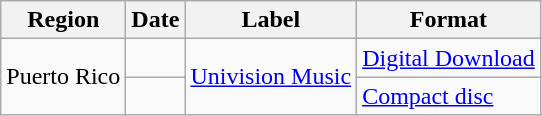<table class="wikitable">
<tr>
<th>Region</th>
<th>Date</th>
<th>Label</th>
<th>Format</th>
</tr>
<tr>
<td rowspan="2">Puerto Rico</td>
<td></td>
<td rowspan="2"><a href='#'>Univision Music</a></td>
<td><a href='#'>Digital Download</a></td>
</tr>
<tr>
<td></td>
<td><a href='#'>Compact disc</a></td>
</tr>
</table>
